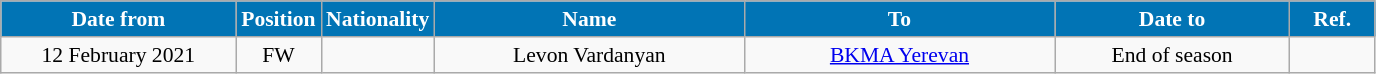<table class="wikitable"  style="text-align:center; font-size:90%; ">
<tr>
<th style="background:#0174B5; color:#FFFFFF; width:150px;">Date from</th>
<th style="background:#0174B5; color:#FFFFFF; width:50px;">Position</th>
<th style="background:#0174B5; color:#FFFFFF; width:50px;">Nationality</th>
<th style="background:#0174B5; color:#FFFFFF; width:200px;">Name</th>
<th style="background:#0174B5; color:#FFFFFF; width:200px;">To</th>
<th style="background:#0174B5; color:#FFFFFF; width:150px;">Date to</th>
<th style="background:#0174B5; color:#FFFFFF; width:50px;">Ref.</th>
</tr>
<tr>
<td>12 February 2021</td>
<td>FW</td>
<td></td>
<td>Levon Vardanyan</td>
<td><a href='#'>BKMA Yerevan</a></td>
<td>End of season</td>
<td></td>
</tr>
</table>
